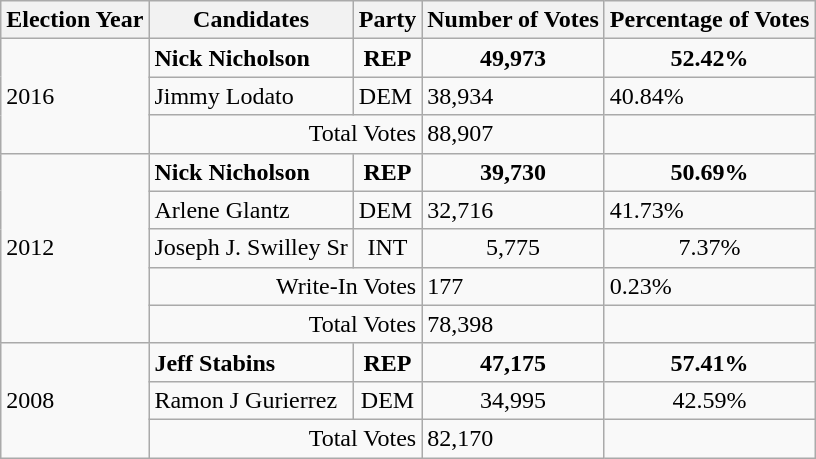<table class="wikitable">
<tr>
<th>Election Year</th>
<th>Candidates</th>
<th>Party</th>
<th>Number of Votes</th>
<th>Percentage of Votes</th>
</tr>
<tr>
<td rowspan="3">2016</td>
<td style="text-align:left;" ><strong>Nick Nicholson</strong></td>
<td style="text-align:center;" ><strong>REP</strong></td>
<td style="text-align:center;" ><strong>49,973</strong></td>
<td style="text-align:center;" ><strong>52.42%</strong></td>
</tr>
<tr>
<td style="text-align:left;" >Jimmy Lodato</td>
<td style="text-align:left;" >DEM</td>
<td style="text-align:left;" >38,934</td>
<td style="text-align:left;" >40.84%</td>
</tr>
<tr>
<td style="text-align:right;"  colspan="2">Total Votes</td>
<td>88,907</td>
<td></td>
</tr>
<tr>
<td rowspan="5">2012</td>
<td style="text-align:left;" ><strong>Nick Nicholson</strong></td>
<td style="text-align:center;" ><strong>REP</strong></td>
<td style="text-align:center;" ><strong>39,730</strong></td>
<td style="text-align:center;" ><strong>50.69%</strong></td>
</tr>
<tr>
<td style="text-align:left;" >Arlene Glantz</td>
<td style="text-align:left;" >DEM</td>
<td style="text-align:left;" >32,716</td>
<td style="text-align:left;" >41.73%</td>
</tr>
<tr>
<td style="text-align:left;" >Joseph J. Swilley Sr</td>
<td style="text-align:center;" >INT</td>
<td style="text-align:center;" >5,775</td>
<td style="text-align:center;" >7.37%</td>
</tr>
<tr>
<td style="text-align:right;"  colspan="2">Write-In Votes</td>
<td>177</td>
<td>0.23%</td>
</tr>
<tr>
<td style="text-align:right;"  colspan="2">Total Votes</td>
<td>78,398</td>
<td></td>
</tr>
<tr>
<td rowspan="3">2008</td>
<td style="text-align:left;" ><strong>Jeff Stabins</strong></td>
<td style="text-align:center;" ><strong>REP</strong></td>
<td style="text-align:center;" ><strong>47,175</strong></td>
<td style="text-align:center;" ><strong>57.41%</strong></td>
</tr>
<tr>
<td style="text-align:left;" >Ramon J Gurierrez</td>
<td style="text-align:center;" >DEM</td>
<td style="text-align:center;" >34,995</td>
<td style="text-align:center;" >42.59%</td>
</tr>
<tr>
<td style="text-align:right;" colspan="2">Total Votes</td>
<td>82,170</td>
<td></td>
</tr>
</table>
